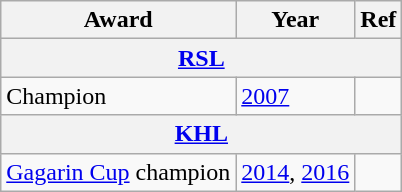<table class="wikitable">
<tr>
<th>Award</th>
<th>Year</th>
<th>Ref</th>
</tr>
<tr>
<th colspan="3"><a href='#'>RSL</a></th>
</tr>
<tr>
<td>Champion</td>
<td><a href='#'>2007</a></td>
<td></td>
</tr>
<tr>
<th colspan="3"><a href='#'>KHL</a></th>
</tr>
<tr>
<td><a href='#'>Gagarin Cup</a> champion</td>
<td><a href='#'>2014</a>, <a href='#'>2016</a></td>
<td></td>
</tr>
</table>
